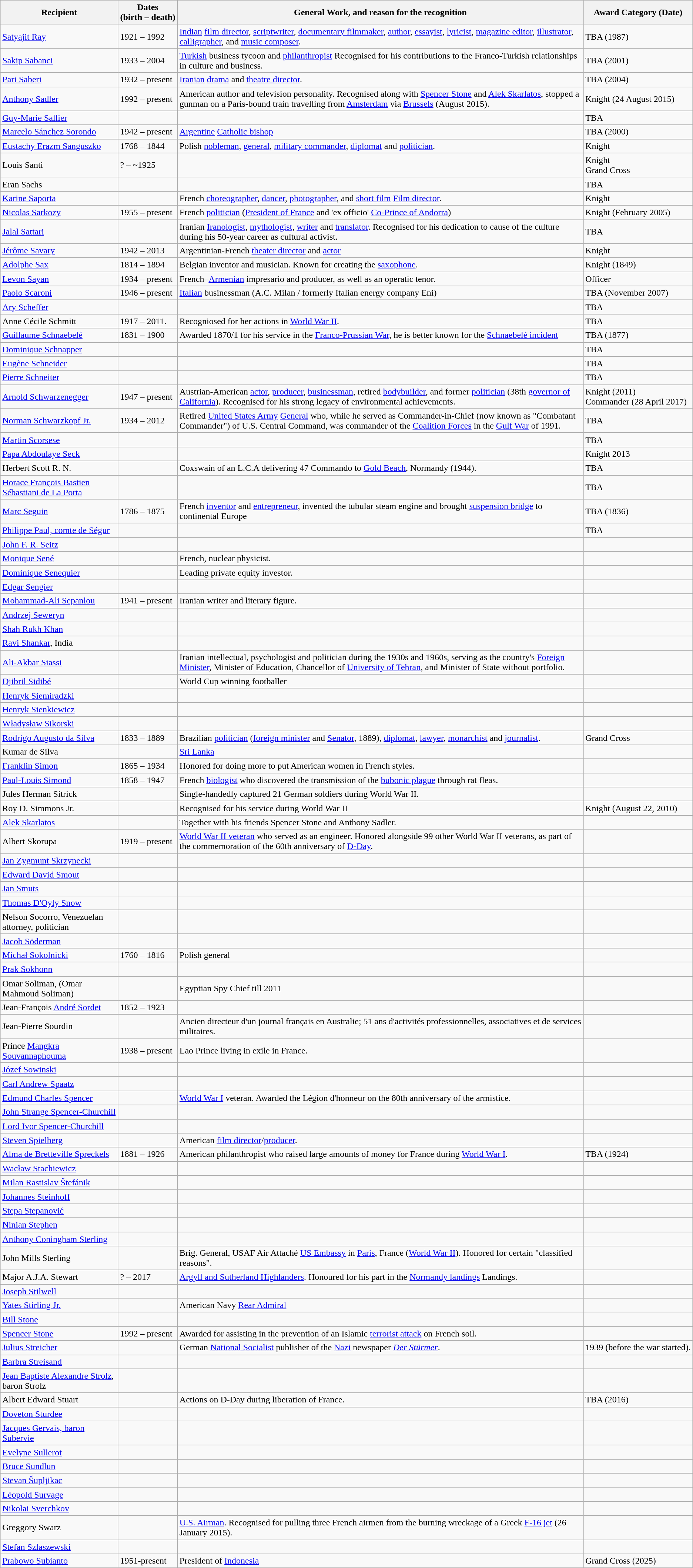<table class="wikitable sortable static-row-numbers"|>
<tr>
<th>Recipient</th>
<th style="white-space: nowrap;">Dates<br>(birth – death)</th>
<th>General Work, and reason for the recognition</th>
<th style="white-space: nowrap">Award Category (Date)</th>
</tr>
<tr>
<td><a href='#'>Satyajit Ray</a></td>
<td>1921 – 1992</td>
<td><a href='#'>Indian</a> <a href='#'>film director</a>, <a href='#'>scriptwriter</a>, <a href='#'>documentary filmmaker</a>, <a href='#'>author</a>, <a href='#'>essayist</a>, <a href='#'>lyricist</a>, <a href='#'>magazine editor</a>, <a href='#'>illustrator</a>, <a href='#'>calligrapher</a>, and <a href='#'>music composer</a>.</td>
<td style="white-space: nowrap; text-align:left">TBA (1987)</td>
</tr>
<tr>
<td><a href='#'>Sakip Sabanci</a></td>
<td>1933 – 2004</td>
<td><a href='#'>Turkish</a> business tycoon and <a href='#'>philanthropist</a> Recognised for his contributions to the Franco-Turkish relationships in culture and business.</td>
<td style="white-space: nowrap; text-align:left">TBA (2001)</td>
</tr>
<tr>
<td><a href='#'>Pari Saberi</a></td>
<td>1932 – present</td>
<td><a href='#'>Iranian</a> <a href='#'>drama</a> and <a href='#'>theatre director</a>.</td>
<td style="white-space: nowrap; text-align:left">TBA (2004)</td>
</tr>
<tr>
<td><a href='#'>Anthony Sadler</a></td>
<td>1992 – present</td>
<td>American author and television personality. Recognised along with <a href='#'>Spencer Stone</a> and <a href='#'>Alek Skarlatos</a>, stopped a gunman on a Paris-bound train travelling from <a href='#'>Amsterdam</a> via <a href='#'>Brussels</a> (August 2015).</td>
<td style="white-space: nowrap; text-align:left">Knight (24 August 2015)</td>
</tr>
<tr>
<td><a href='#'>Guy-Marie Sallier</a></td>
<td></td>
<td></td>
<td style="white-space: nowrap; text-align:left">TBA</td>
</tr>
<tr>
<td><a href='#'>Marcelo Sánchez Sorondo</a></td>
<td>1942 – present</td>
<td><a href='#'>Argentine</a> <a href='#'>Catholic bishop</a></td>
<td style="white-space: nowrap; text-align:left">TBA (2000)</td>
</tr>
<tr>
<td><a href='#'>Eustachy Erazm Sanguszko</a></td>
<td>1768 – 1844</td>
<td>Polish <a href='#'>nobleman</a>, <a href='#'>general</a>, <a href='#'>military commander</a>, <a href='#'>diplomat</a> and <a href='#'>politician</a>.</td>
<td style="white-space: nowrap; text-align:left">Knight</td>
</tr>
<tr>
<td>Louis Santi</td>
<td>? – ~1925</td>
<td></td>
<td style="white-space: nowrap; text-align:left">Knight<br>Grand Cross</td>
</tr>
<tr>
<td>Eran Sachs</td>
<td></td>
<td></td>
<td style="white-space: nowrap; text-align:left">TBA</td>
</tr>
<tr>
<td><a href='#'>Karine Saporta</a></td>
<td></td>
<td>French <a href='#'>choreographer</a>, <a href='#'>dancer</a>, <a href='#'>photographer</a>, and <a href='#'>short film</a> <a href='#'>Film director</a>.</td>
<td style="white-space: nowrap; text-align:left">Knight</td>
</tr>
<tr>
<td><a href='#'>Nicolas Sarkozy</a></td>
<td>1955 – present</td>
<td>French <a href='#'>politician</a> (<a href='#'>President of France</a> and 'ex officio' <a href='#'>Co-Prince of Andorra</a>)</td>
<td style="white-space: nowrap; text-align:left">Knight (February 2005)</td>
</tr>
<tr>
<td><a href='#'>Jalal Sattari</a></td>
<td></td>
<td>Iranian <a href='#'>Iranologist</a>, <a href='#'>mythologist</a>, <a href='#'>writer</a> and <a href='#'>translator</a>. Recognised for his dedication to cause of the culture during his 50-year career as cultural activist.</td>
<td style="white-space: nowrap; text-align:left">TBA</td>
</tr>
<tr>
<td><a href='#'>Jérôme Savary</a></td>
<td>1942 – 2013</td>
<td>Argentinian-French <a href='#'>theater director</a> and <a href='#'>actor</a></td>
<td style="white-space: nowrap; text-align:left">Knight</td>
</tr>
<tr>
<td><a href='#'>Adolphe Sax</a></td>
<td>1814 – 1894</td>
<td>Belgian inventor and musician. Known for creating the <a href='#'>saxophone</a>.</td>
<td style="white-space: nowrap; text-align:left">Knight (1849)</td>
</tr>
<tr>
<td><a href='#'>Levon Sayan</a></td>
<td>1934 – present</td>
<td>French–<a href='#'>Armenian</a> impresario and producer, as well as an operatic tenor.</td>
<td style="white-space: nowrap; text-align:left">Officer</td>
</tr>
<tr>
<td><a href='#'>Paolo Scaroni</a></td>
<td>1946 – present</td>
<td><a href='#'>Italian</a> businessman (A.C. Milan / formerly Italian energy company Eni)</td>
<td style="white-space: nowrap; text-align:left">TBA (November 2007) </td>
</tr>
<tr>
<td><a href='#'>Ary Scheffer</a></td>
<td></td>
<td></td>
<td style="white-space: nowrap; text-align:left">TBA</td>
</tr>
<tr>
<td>Anne Cécile Schmitt</td>
<td>1917 – 2011.</td>
<td>Recogniosed for her actions in <a href='#'>World War II</a>.</td>
<td style="white-space: nowrap; text-align:left">TBA</td>
</tr>
<tr>
<td><a href='#'>Guillaume Schnaebelé</a></td>
<td>1831 – 1900</td>
<td>Awarded 1870/1 for his service in the <a href='#'>Franco-Prussian War</a>, he is better known for the <a href='#'>Schnaebelé incident</a></td>
<td style="white-space: nowrap; text-align:left">TBA (1877)</td>
</tr>
<tr>
<td><a href='#'>Dominique Schnapper</a></td>
<td></td>
<td></td>
<td style="white-space: nowrap; text-align:left">TBA</td>
</tr>
<tr>
<td><a href='#'>Eugène Schneider</a></td>
<td></td>
<td></td>
<td style="white-space: nowrap; text-align:left">TBA</td>
</tr>
<tr>
<td><a href='#'>Pierre Schneiter</a></td>
<td></td>
<td></td>
<td style="white-space: nowrap; text-align:left">TBA</td>
</tr>
<tr>
<td><a href='#'>Arnold Schwarzenegger</a></td>
<td>1947 – present</td>
<td>Austrian-American <a href='#'>actor</a>, <a href='#'>producer</a>, <a href='#'>businessman</a>, retired <a href='#'>bodybuilder</a>, and former <a href='#'>politician</a> (38th <a href='#'>governor of California</a>). Recognised for his strong legacy of environmental achievements.</td>
<td style="white-space: nowrap; text-align:left">Knight (2011)<br>Commander (28 April 2017)</td>
</tr>
<tr>
<td><a href='#'>Norman Schwarzkopf Jr.</a></td>
<td>1934 – 2012</td>
<td>Retired <a href='#'>United States Army</a> <a href='#'>General</a> who, while he served as Commander-in-Chief (now known as "Combatant Commander") of U.S. Central Command, was commander of the <a href='#'>Coalition Forces</a> in the <a href='#'>Gulf War</a> of 1991.</td>
<td style="white-space: nowrap; text-align:left">TBA</td>
</tr>
<tr>
<td><a href='#'>Martin Scorsese</a></td>
<td></td>
<td></td>
<td style="white-space: nowrap; text-align:left">TBA</td>
</tr>
<tr>
<td><a href='#'>Papa Abdoulaye Seck</a></td>
<td></td>
<td></td>
<td>Knight 2013</td>
</tr>
<tr>
<td>Herbert Scott R. N.</td>
<td></td>
<td>Coxswain of an L.C.A delivering 47 Commando to <a href='#'>Gold Beach</a>, Normandy (1944).</td>
<td style="white-space: nowrap; text-align:left">TBA</td>
</tr>
<tr>
<td><a href='#'>Horace François Bastien Sébastiani de La Porta</a></td>
<td></td>
<td></td>
<td style="white-space: nowrap; text-align:left">TBA</td>
</tr>
<tr>
<td><a href='#'>Marc Seguin</a></td>
<td>1786 – 1875</td>
<td>French <a href='#'>inventor</a> and <a href='#'>entrepreneur</a>, invented the tubular steam engine and brought <a href='#'>suspension bridge</a> to continental Europe</td>
<td style="white-space: nowrap; text-align:left">TBA (1836)</td>
</tr>
<tr>
<td><a href='#'>Philippe Paul, comte de Ségur</a></td>
<td></td>
<td></td>
<td style="white-space: nowrap; text-align:left">TBA</td>
</tr>
<tr>
<td><a href='#'>John F. R. Seitz</a></td>
<td></td>
<td></td>
<td style="white-space: nowrap; text-align:left"></td>
</tr>
<tr>
<td><a href='#'>Monique Sené</a></td>
<td></td>
<td>French, nuclear physicist.</td>
<td style="white-space: nowrap; text-align:left"></td>
</tr>
<tr>
<td><a href='#'>Dominique Senequier</a></td>
<td></td>
<td>Leading private equity investor.</td>
<td style="white-space: nowrap; text-align:left"></td>
</tr>
<tr>
<td><a href='#'>Edgar Sengier</a></td>
<td></td>
<td></td>
<td style="white-space: nowrap; text-align:left"></td>
</tr>
<tr>
<td><a href='#'>Mohammad-Ali Sepanlou</a></td>
<td>1941 – present</td>
<td>Iranian writer and literary figure.</td>
<td style="white-space: nowrap; text-align:left"></td>
</tr>
<tr>
<td><a href='#'>Andrzej Seweryn</a></td>
<td></td>
<td></td>
<td style="white-space: nowrap; text-align:left"></td>
</tr>
<tr>
<td><a href='#'>Shah Rukh Khan</a></td>
<td></td>
<td></td>
<td style="white-space: nowrap; text-align:left"></td>
</tr>
<tr>
<td><a href='#'>Ravi Shankar</a>, India</td>
<td></td>
<td></td>
<td style="white-space: nowrap; text-align:left"></td>
</tr>
<tr>
<td><a href='#'>Ali-Akbar Siassi</a></td>
<td></td>
<td>Iranian intellectual, psychologist and politician during the 1930s and 1960s, serving as the country's <a href='#'>Foreign Minister</a>, Minister of Education, Chancellor of <a href='#'>University of Tehran</a>, and Minister of State without portfolio.</td>
<td style="white-space: nowrap; text-align:left"></td>
</tr>
<tr>
<td><a href='#'>Djibril Sidibé</a></td>
<td></td>
<td>World Cup winning footballer</td>
<td style="white-space: nowrap; text-align:left"></td>
</tr>
<tr>
<td><a href='#'>Henryk Siemiradzki</a></td>
<td></td>
<td></td>
<td style="white-space: nowrap; text-align:left"></td>
</tr>
<tr>
<td><a href='#'>Henryk Sienkiewicz</a></td>
<td></td>
<td></td>
<td style="white-space: nowrap; text-align:left"></td>
</tr>
<tr>
<td><a href='#'>Władysław Sikorski</a></td>
<td></td>
<td></td>
<td style="white-space: nowrap; text-align:left"></td>
</tr>
<tr>
<td><a href='#'>Rodrigo Augusto da Silva</a></td>
<td>1833 – 1889</td>
<td>Brazilian <a href='#'>politician</a> (<a href='#'>foreign minister</a> and <a href='#'>Senator</a>, 1889), <a href='#'>diplomat</a>, <a href='#'>lawyer</a>, <a href='#'>monarchist</a> and <a href='#'>journalist</a>.</td>
<td style="white-space: nowrap; text-align:left">Grand Cross</td>
</tr>
<tr>
<td>Kumar de Silva</td>
<td></td>
<td><a href='#'>Sri Lanka</a></td>
<td style="white-space: nowrap; text-align:left"></td>
</tr>
<tr>
<td><a href='#'>Franklin Simon</a></td>
<td>1865 – 1934</td>
<td>Honored for doing more to put American women in French styles.</td>
<td style="white-space: nowrap; text-align:left"></td>
</tr>
<tr>
<td><a href='#'>Paul-Louis Simond</a></td>
<td>1858 – 1947</td>
<td>French <a href='#'>biologist</a> who discovered the transmission of the <a href='#'>bubonic plague</a> through rat fleas.</td>
<td style="white-space: nowrap; text-align:left"></td>
</tr>
<tr>
<td>Jules Herman Sitrick</td>
<td></td>
<td>Single-handedly captured 21 German soldiers during World War II.</td>
<td style="white-space: nowrap; text-align:left"></td>
</tr>
<tr>
<td>Roy D. Simmons Jr.</td>
<td></td>
<td>Recognised for his service during World War II</td>
<td style="white-space: nowrap; text-align:left">Knight (August 22, 2010)</td>
</tr>
<tr>
<td><a href='#'>Alek Skarlatos</a></td>
<td></td>
<td>Together with his friends Spencer Stone and Anthony Sadler.</td>
<td style="white-space: nowrap; text-align:left"></td>
</tr>
<tr>
<td>Albert Skorupa</td>
<td>1919 – present</td>
<td><a href='#'>World War II veteran</a> who served as an engineer. Honored alongside 99 other World War II veterans, as part of the commemoration of the 60th anniversary of <a href='#'>D-Day</a>.</td>
<td style="white-space: nowrap; text-align:left"></td>
</tr>
<tr>
<td><a href='#'>Jan Zygmunt Skrzynecki</a></td>
<td></td>
<td></td>
<td style="white-space: nowrap; text-align:left"></td>
</tr>
<tr>
<td><a href='#'>Edward David Smout</a></td>
<td></td>
<td></td>
<td style="white-space: nowrap; text-align:left"></td>
</tr>
<tr>
<td><a href='#'>Jan Smuts</a></td>
<td></td>
<td></td>
<td style="white-space: nowrap; text-align:left"></td>
</tr>
<tr>
<td><a href='#'>Thomas D'Oyly Snow</a></td>
<td></td>
<td></td>
<td style="white-space: nowrap; text-align:left"></td>
</tr>
<tr>
<td>Nelson Socorro, Venezuelan attorney, politician</td>
<td></td>
<td></td>
<td style="white-space: nowrap; text-align:left"></td>
</tr>
<tr>
<td><a href='#'>Jacob Söderman</a></td>
<td></td>
<td></td>
<td style="white-space: nowrap; text-align:left"></td>
</tr>
<tr>
<td><a href='#'>Michał Sokolnicki</a></td>
<td>1760 – 1816</td>
<td>Polish general</td>
<td style="white-space: nowrap; text-align:left"></td>
</tr>
<tr>
<td><a href='#'>Prak Sokhonn</a></td>
<td></td>
<td></td>
<td style="white-space: nowrap; text-align:left"></td>
</tr>
<tr>
<td>Omar Soliman, (Omar Mahmoud Soliman)</td>
<td></td>
<td>Egyptian Spy Chief till 2011</td>
<td style="white-space: nowrap; text-align:left"></td>
</tr>
<tr>
<td>Jean-François <a href='#'>André Sordet</a></td>
<td>1852 – 1923</td>
<td></td>
<td style="white-space: nowrap; text-align:left"></td>
</tr>
<tr>
<td>Jean-Pierre Sourdin</td>
<td></td>
<td>Ancien directeur d'un journal français en Australie; 51 ans d'activités professionnelles, associatives et de services militaires.</td>
<td style="white-space: nowrap; text-align:left"></td>
</tr>
<tr>
<td>Prince <a href='#'>Mangkra Souvannaphouma</a></td>
<td>1938 – present</td>
<td>Lao Prince living in exile in France.</td>
<td style="white-space: nowrap; text-align:left"></td>
</tr>
<tr>
<td><a href='#'>Józef Sowinski</a></td>
<td></td>
<td></td>
<td style="white-space: nowrap; text-align:left"></td>
</tr>
<tr>
<td><a href='#'>Carl Andrew Spaatz</a></td>
<td></td>
<td></td>
<td style="white-space: nowrap; text-align:left"></td>
</tr>
<tr>
<td><a href='#'>Edmund Charles Spencer</a></td>
<td></td>
<td><a href='#'>World War I</a> veteran. Awarded the Légion d'honneur on the 80th anniversary of the armistice.</td>
<td style="white-space: nowrap; text-align:left"></td>
</tr>
<tr>
<td><a href='#'>John Strange Spencer-Churchill</a></td>
<td></td>
<td></td>
<td style="white-space: nowrap; text-align:left"></td>
</tr>
<tr>
<td><a href='#'>Lord Ivor Spencer-Churchill</a></td>
<td></td>
<td></td>
<td style="white-space: nowrap; text-align:left"></td>
</tr>
<tr>
<td><a href='#'>Steven Spielberg</a></td>
<td></td>
<td>American <a href='#'>film director</a>/<a href='#'>producer</a>.</td>
<td style="white-space: nowrap; text-align:left"></td>
</tr>
<tr>
<td><a href='#'>Alma de Bretteville Spreckels</a></td>
<td>1881 – 1926</td>
<td>American philanthropist who raised large amounts of money for France during <a href='#'>World War I</a>.</td>
<td style="white-space: nowrap; text-align:left">TBA (1924)</td>
</tr>
<tr>
<td><a href='#'>Wacław Stachiewicz</a></td>
<td></td>
<td></td>
<td style="white-space: nowrap; text-align:left"></td>
</tr>
<tr>
<td><a href='#'>Milan Rastislav Štefánik</a></td>
<td></td>
<td></td>
<td style="white-space: nowrap; text-align:left"></td>
</tr>
<tr>
<td><a href='#'>Johannes Steinhoff</a></td>
<td></td>
<td></td>
<td style="white-space: nowrap; text-align:left"></td>
</tr>
<tr>
<td><a href='#'>Stepa Stepanović</a></td>
<td></td>
<td></td>
<td style="white-space: nowrap; text-align:left"></td>
</tr>
<tr>
<td><a href='#'>Ninian Stephen</a></td>
<td></td>
<td></td>
<td style="white-space: nowrap; text-align:left"></td>
</tr>
<tr>
<td><a href='#'>Anthony Coningham Sterling</a></td>
<td></td>
<td></td>
<td style="white-space: nowrap; text-align:left"></td>
</tr>
<tr>
<td>John Mills Sterling</td>
<td></td>
<td>Brig. General, USAF Air Attaché <a href='#'>US Embassy</a> in <a href='#'>Paris</a>, France (<a href='#'>World War II</a>). Honored for certain "classified reasons".</td>
<td style="white-space: nowrap; text-align:left"></td>
</tr>
<tr>
<td>Major A.J.A. Stewart</td>
<td>? – 2017</td>
<td><a href='#'>Argyll and Sutherland Highlanders</a>. Honoured for his part in the <a href='#'>Normandy landings</a> Landings.</td>
<td style="white-space: nowrap; text-align:left"></td>
</tr>
<tr>
<td><a href='#'>Joseph Stilwell</a></td>
<td></td>
<td></td>
<td style="white-space: nowrap; text-align:left"></td>
</tr>
<tr>
<td><a href='#'>Yates Stirling Jr.</a></td>
<td></td>
<td>American Navy <a href='#'>Rear Admiral</a></td>
<td style="white-space: nowrap; text-align:left"></td>
</tr>
<tr>
<td><a href='#'>Bill Stone</a></td>
<td></td>
<td></td>
<td style="white-space: nowrap; text-align:left"></td>
</tr>
<tr>
<td><a href='#'>Spencer Stone</a></td>
<td>1992 – present</td>
<td>Awarded for assisting in the prevention of an Islamic <a href='#'>terrorist attack</a> on French soil.</td>
<td style="white-space: nowrap; text-align:left"></td>
</tr>
<tr>
<td><a href='#'>Julius Streicher</a></td>
<td></td>
<td>German <a href='#'>National Socialist</a> publisher of the <a href='#'>Nazi</a> newspaper <em><a href='#'>Der Stürmer</a></em>.</td>
<td style="white-space: nowrap; text-align:left">1939 (before the war started).</td>
</tr>
<tr>
<td><a href='#'>Barbra Streisand</a></td>
<td></td>
<td></td>
<td style="white-space: nowrap; text-align:left"></td>
</tr>
<tr>
<td><a href='#'>Jean Baptiste Alexandre Strolz</a>, baron Strolz</td>
<td></td>
<td></td>
<td style="white-space: nowrap; text-align:left"></td>
</tr>
<tr>
<td>Albert Edward Stuart</td>
<td></td>
<td>Actions on D-Day during liberation of France.</td>
<td style="white-space: nowrap; text-align:left">TBA (2016)</td>
</tr>
<tr>
<td><a href='#'>Doveton Sturdee</a></td>
<td></td>
<td></td>
<td style="white-space: nowrap; text-align:left"></td>
</tr>
<tr>
<td><a href='#'>Jacques Gervais, baron Subervie</a></td>
<td></td>
<td></td>
<td style="white-space: nowrap; text-align:left"></td>
</tr>
<tr>
<td><a href='#'>Evelyne Sullerot</a></td>
<td></td>
<td></td>
<td style="white-space: nowrap; text-align:left"></td>
</tr>
<tr>
<td><a href='#'>Bruce Sundlun</a></td>
<td></td>
<td></td>
<td style="white-space: nowrap; text-align:left"></td>
</tr>
<tr>
<td><a href='#'>Stevan Šupljikac</a></td>
<td></td>
<td></td>
<td style="white-space: nowrap; text-align:left"></td>
</tr>
<tr>
<td><a href='#'>Léopold Survage</a></td>
<td></td>
<td></td>
<td style="white-space: nowrap; text-align:left"></td>
</tr>
<tr>
<td><a href='#'>Nikolai Sverchkov</a></td>
<td></td>
<td></td>
<td style="white-space: nowrap; text-align:left"></td>
</tr>
<tr>
<td>Greggory Swarz</td>
<td></td>
<td><a href='#'>U.S. Airman</a>. Recognised for pulling three French airmen from the burning wreckage of a Greek <a href='#'>F-16 jet</a> (26 January 2015).</td>
<td></td>
</tr>
<tr>
<td><a href='#'>Stefan Szlaszewski</a></td>
<td></td>
<td></td>
<td style="white-space: nowrap; text-align:left"></td>
</tr>
<tr>
<td><a href='#'>Prabowo Subianto</a></td>
<td>1951-present</td>
<td>President of <a href='#'>Indonesia</a></td>
<td style="white-space: nowrap; text-align:left">Grand Cross (2025)</td>
</tr>
</table>
